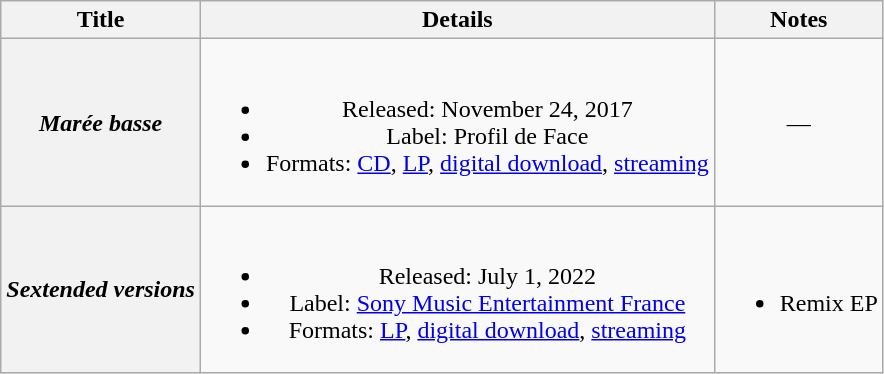<table class="wikitable plainrowheaders" style="text-align:center">
<tr>
<th scope="col">Title</th>
<th scope="col">Details</th>
<th><strong>Notes</strong></th>
</tr>
<tr>
<th scope="row"><strong><em>Marée basse</em></strong></th>
<td><br><ul><li>Released: November 24, 2017</li><li>Label: Profil de Face</li><li>Formats: <a href='#'>CD</a>, <a href='#'>LP</a>, <a href='#'>digital download</a>, <a href='#'>streaming</a></li></ul></td>
<td>—</td>
</tr>
<tr>
<th><em>Sextended versions</em></th>
<td><br><ul><li>Released: July 1, 2022</li><li>Label: <a href='#'>Sony Music Entertainment France</a></li><li>Formats: <a href='#'>LP</a>, <a href='#'>digital download</a>, <a href='#'>streaming</a></li></ul></td>
<td><br><ul><li>Remix EP</li></ul></td>
</tr>
</table>
